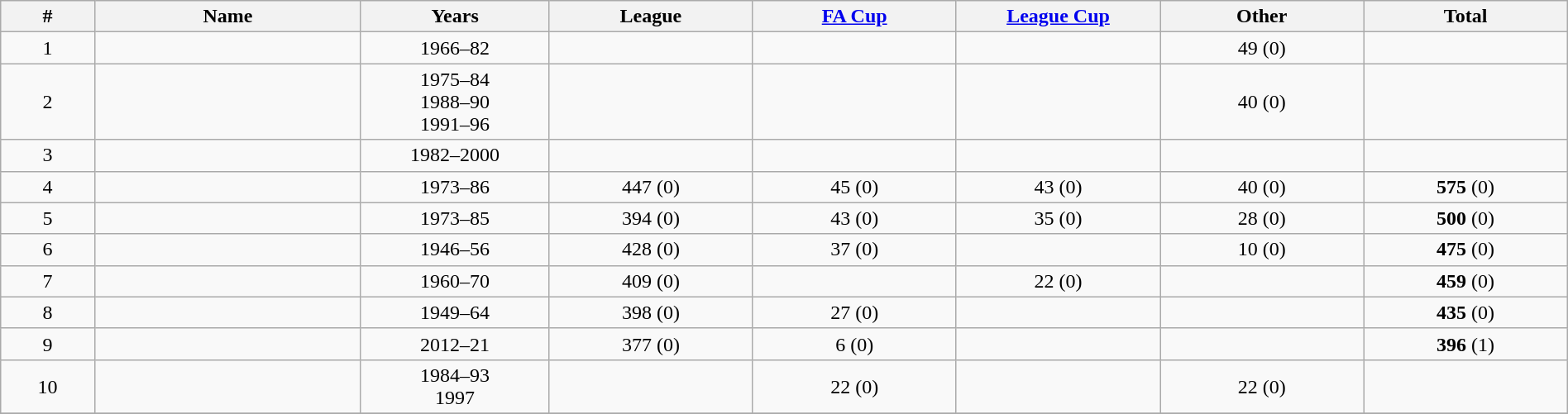<table class="wikitable sortable" style="text-align: center;" width = 100%;>
<tr>
<th width=6%>#</th>
<th width=17%>Name</th>
<th width=12%>Years</th>
<th width=13%>League</th>
<th width=13%><a href='#'>FA Cup</a></th>
<th width=13%><a href='#'>League Cup</a></th>
<th width=13%>Other</th>
<th width=13%>Total</th>
</tr>
<tr>
<td>1</td>
<td style="text-align:left;"> </td>
<td>1966–82</td>
<td></td>
<td></td>
<td></td>
<td>49 (0)</td>
<td></td>
</tr>
<tr>
<td>2</td>
<td style="text-align:left;"> </td>
<td>1975–84<br>1988–90<br>1991–96</td>
<td></td>
<td></td>
<td></td>
<td>40 (0)</td>
<td></td>
</tr>
<tr>
<td>3</td>
<td style="text-align:left;"> </td>
<td>1982–2000</td>
<td></td>
<td></td>
<td></td>
<td></td>
<td></td>
</tr>
<tr>
<td>4</td>
<td style="text-align:left;"> </td>
<td>1973–86</td>
<td>447 (0)</td>
<td>45 (0)</td>
<td>43 (0)</td>
<td>40 (0)</td>
<td><strong>575</strong> (0)</td>
</tr>
<tr>
<td>5</td>
<td style="text-align:left;"> </td>
<td>1973–85</td>
<td>394 (0)</td>
<td>43 (0)</td>
<td>35 (0)</td>
<td>28 (0)</td>
<td><strong>500</strong> (0)</td>
</tr>
<tr>
<td>6</td>
<td style="text-align:left;"> </td>
<td>1946–56</td>
<td>428 (0)</td>
<td>37 (0)</td>
<td></td>
<td>10 (0)</td>
<td><strong>475</strong> (0)</td>
</tr>
<tr>
<td>7</td>
<td style="text-align:left;"> </td>
<td>1960–70</td>
<td>409 (0)</td>
<td></td>
<td>22 (0)</td>
<td></td>
<td><strong>459</strong> (0)</td>
</tr>
<tr>
<td>8</td>
<td style="text-align:left;"> </td>
<td>1949–64</td>
<td>398 (0)</td>
<td>27 (0)</td>
<td></td>
<td></td>
<td><strong>435</strong> (0)</td>
</tr>
<tr>
<td>9</td>
<td style="text-align:left;"> </td>
<td>2012–21</td>
<td>377 (0)</td>
<td>6 (0)</td>
<td></td>
<td></td>
<td><strong>396</strong> (1)</td>
</tr>
<tr>
<td>10</td>
<td style="text-align:left;"> </td>
<td>1984–93<br>1997</td>
<td></td>
<td>22 (0)</td>
<td></td>
<td>22 (0)</td>
<td></td>
</tr>
<tr>
</tr>
</table>
